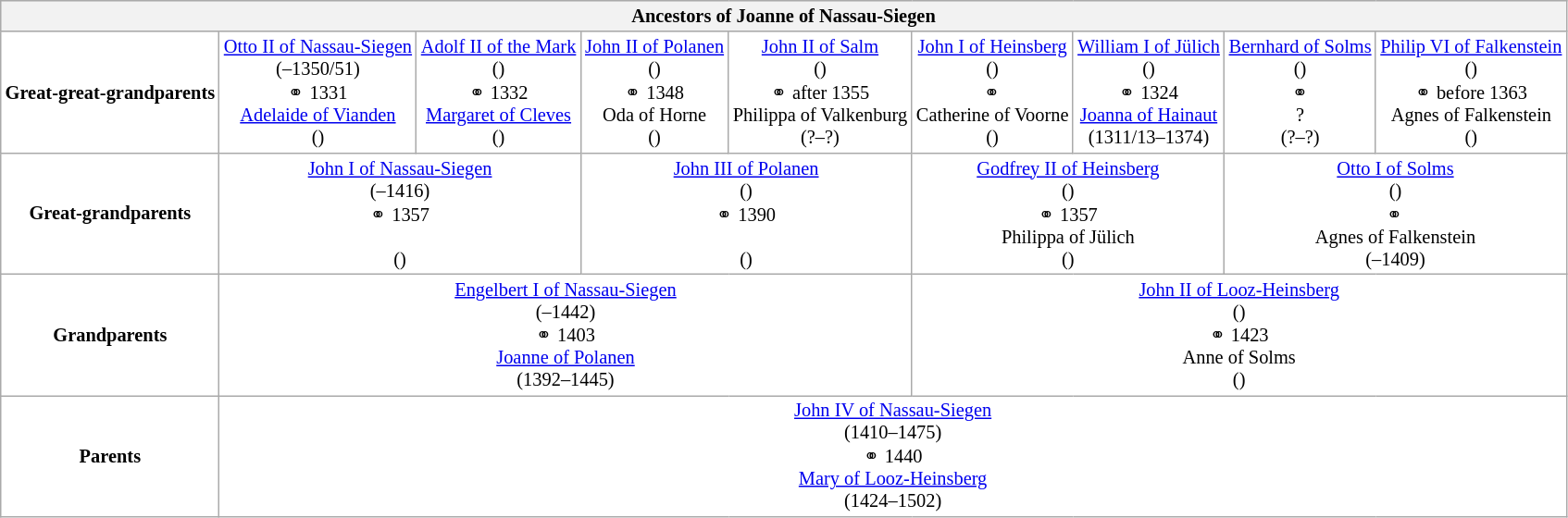<table class="wikitable" style="background:#FFFFFF; font-size:85%; text-align:center">
<tr bgcolor="#E0E0E0">
<th colspan="9">Ancestors of Joanne of Nassau-Siegen</th>
</tr>
<tr>
<td><strong>Great-great-grandparents</strong></td>
<td colspan="1"><a href='#'>Otto II of Nassau-Siegen</a><br>(–1350/51)<br>⚭ 1331<br><a href='#'>Adelaide of Vianden</a><br>()</td>
<td colspan="1"><a href='#'>Adolf II of the Mark</a><br>()<br>⚭ 1332<br><a href='#'>Margaret of Cleves</a><br>()</td>
<td colspan="1"><a href='#'>John II of Polanen</a><br>()<br>⚭ 1348<br>Oda of Horne<br>()</td>
<td colspan="1"><a href='#'>John II of Salm</a><br>()<br>⚭ after 1355<br>Philippa of Valkenburg<br>(?–?)</td>
<td colspan="1"><a href='#'>John I of Heinsberg</a><br>()<br>⚭ <br>Catherine of Voorne<br>()</td>
<td colspan="1"><a href='#'>William I of Jülich</a><br>()<br>⚭ 1324<br><a href='#'>Joanna of Hainaut</a><br>(1311/13–1374)</td>
<td colspan="1"><a href='#'>Bernhard of Solms</a><br>()<br>⚭<br>?<br>(?–?)</td>
<td colspan="1"><a href='#'>Philip VI of Falkenstein</a><br>()<br>⚭ before 1363<br>Agnes of Falkenstein<br>()</td>
</tr>
<tr>
<td><strong>Great-grandparents</strong></td>
<td colspan="2"><a href='#'>John I of Nassau-Siegen</a><br>(–1416)<br>⚭ 1357<br><br>()</td>
<td colspan="2"><a href='#'>John III of Polanen</a><br>()<br>⚭ 1390<br><br>()</td>
<td colspan="2"><a href='#'>Godfrey II of Heinsberg</a><br>()<br>⚭ 1357<br>Philippa of Jülich<br>()</td>
<td colspan="2"><a href='#'>Otto I of Solms</a><br>()<br>⚭<br>Agnes of Falkenstein<br>(–1409)</td>
</tr>
<tr>
<td><strong>Grandparents</strong></td>
<td colspan="4"><a href='#'>Engelbert I of Nassau-Siegen</a><br>(–1442)<br>⚭ 1403<br><a href='#'>Joanne of Polanen</a><br>(1392–1445)</td>
<td colspan="4"><a href='#'>John II of Looz-Heinsberg</a><br>()<br>⚭ 1423<br>Anne of Solms<br>()</td>
</tr>
<tr>
<td><strong>Parents</strong></td>
<td colspan="8"><a href='#'>John IV of Nassau-Siegen</a><br>(1410–1475)<br>⚭ 1440<br><a href='#'>Mary of Looz-Heinsberg</a><br>(1424–1502)</td>
</tr>
</table>
